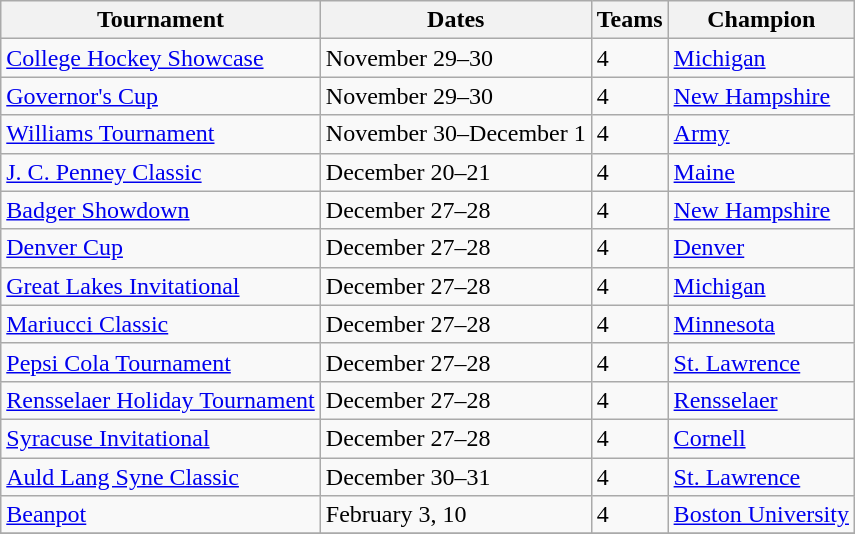<table class="wikitable">
<tr>
<th>Tournament</th>
<th>Dates</th>
<th>Teams</th>
<th>Champion</th>
</tr>
<tr>
<td><a href='#'>College Hockey Showcase</a></td>
<td>November 29–30</td>
<td>4</td>
<td><a href='#'>Michigan</a></td>
</tr>
<tr>
<td><a href='#'>Governor's Cup</a></td>
<td>November 29–30</td>
<td>4</td>
<td><a href='#'>New Hampshire</a></td>
</tr>
<tr>
<td><a href='#'>Williams Tournament</a></td>
<td>November 30–December 1</td>
<td>4</td>
<td><a href='#'>Army</a></td>
</tr>
<tr>
<td><a href='#'>J. C. Penney Classic</a></td>
<td>December 20–21</td>
<td>4</td>
<td><a href='#'>Maine</a></td>
</tr>
<tr>
<td><a href='#'>Badger Showdown</a></td>
<td>December 27–28</td>
<td>4</td>
<td><a href='#'>New Hampshire</a></td>
</tr>
<tr>
<td><a href='#'>Denver Cup</a></td>
<td>December 27–28</td>
<td>4</td>
<td><a href='#'>Denver</a></td>
</tr>
<tr>
<td><a href='#'>Great Lakes Invitational</a></td>
<td>December 27–28</td>
<td>4</td>
<td><a href='#'>Michigan</a></td>
</tr>
<tr>
<td><a href='#'>Mariucci Classic</a></td>
<td>December 27–28</td>
<td>4</td>
<td><a href='#'>Minnesota</a></td>
</tr>
<tr>
<td><a href='#'>Pepsi Cola Tournament</a></td>
<td>December 27–28</td>
<td>4</td>
<td><a href='#'>St. Lawrence</a></td>
</tr>
<tr>
<td><a href='#'>Rensselaer Holiday Tournament</a></td>
<td>December 27–28</td>
<td>4</td>
<td><a href='#'>Rensselaer</a></td>
</tr>
<tr>
<td><a href='#'>Syracuse Invitational</a></td>
<td>December 27–28</td>
<td>4</td>
<td><a href='#'>Cornell</a></td>
</tr>
<tr>
<td><a href='#'>Auld Lang Syne Classic</a></td>
<td>December 30–31</td>
<td>4</td>
<td><a href='#'>St. Lawrence</a></td>
</tr>
<tr>
<td><a href='#'>Beanpot</a></td>
<td>February 3, 10</td>
<td>4</td>
<td><a href='#'>Boston University</a></td>
</tr>
<tr>
</tr>
</table>
